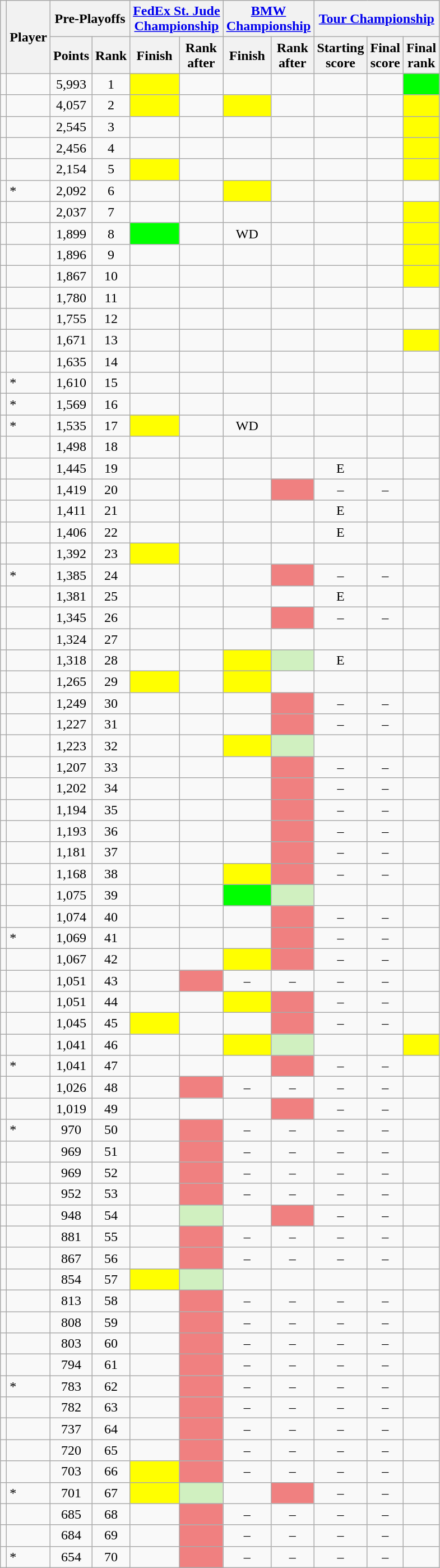<table class="wikitable sortable" style=text-align:center>
<tr>
<th rowspan=2></th>
<th rowspan=2>Player</th>
<th colspan=2>Pre-Playoffs</th>
<th colspan=2><a href='#'>FedEx St. Jude<br>Championship</a></th>
<th colspan=2><a href='#'>BMW<br>Championship</a></th>
<th colspan=3><a href='#'>Tour Championship</a></th>
</tr>
<tr>
<th>Points</th>
<th>Rank</th>
<th>Finish</th>
<th>Rank<br>after</th>
<th>Finish</th>
<th>Rank<br>after</th>
<th>Starting<br>score</th>
<th>Final<br>score</th>
<th>Final<br>rank</th>
</tr>
<tr>
<td></td>
<td align=left></td>
<td>5,993</td>
<td>1</td>
<td style="background:yellow;"></td>
<td></td>
<td></td>
<td></td>
<td></td>
<td></td>
<td style="background:lime;"></td>
</tr>
<tr>
<td></td>
<td align=left></td>
<td>4,057</td>
<td>2</td>
<td style="background:yellow;"></td>
<td></td>
<td style="background:yellow;"></td>
<td></td>
<td></td>
<td></td>
<td style="background:yellow;"></td>
</tr>
<tr>
<td></td>
<td align=left></td>
<td>2,545</td>
<td>3</td>
<td></td>
<td></td>
<td></td>
<td></td>
<td></td>
<td></td>
<td style="background:yellow;"></td>
</tr>
<tr>
<td></td>
<td align=left></td>
<td>2,456</td>
<td>4</td>
<td></td>
<td></td>
<td></td>
<td></td>
<td></td>
<td></td>
<td style="background:yellow;"></td>
</tr>
<tr>
<td></td>
<td align=left></td>
<td>2,154</td>
<td>5</td>
<td style="background:yellow;"></td>
<td></td>
<td></td>
<td></td>
<td></td>
<td></td>
<td style="background:yellow;"></td>
</tr>
<tr>
<td></td>
<td align=left>*</td>
<td>2,092</td>
<td>6</td>
<td></td>
<td></td>
<td style="background:yellow;"></td>
<td></td>
<td></td>
<td></td>
<td></td>
</tr>
<tr>
<td></td>
<td align=left></td>
<td>2,037</td>
<td>7</td>
<td></td>
<td></td>
<td></td>
<td></td>
<td></td>
<td></td>
<td style="background:yellow;"></td>
</tr>
<tr>
<td></td>
<td align=left></td>
<td>1,899</td>
<td>8</td>
<td style="background:lime;"></td>
<td></td>
<td>WD</td>
<td></td>
<td></td>
<td></td>
<td style="background:yellow;"></td>
</tr>
<tr>
<td></td>
<td align=left></td>
<td>1,896</td>
<td>9</td>
<td></td>
<td></td>
<td></td>
<td></td>
<td></td>
<td></td>
<td style="background:yellow;"></td>
</tr>
<tr>
<td></td>
<td align=left></td>
<td>1,867</td>
<td>10</td>
<td></td>
<td></td>
<td></td>
<td></td>
<td></td>
<td></td>
<td style="background:yellow;"></td>
</tr>
<tr>
<td></td>
<td align=left></td>
<td>1,780</td>
<td>11</td>
<td></td>
<td></td>
<td></td>
<td></td>
<td></td>
<td></td>
<td></td>
</tr>
<tr>
<td></td>
<td align=left></td>
<td>1,755</td>
<td>12</td>
<td></td>
<td></td>
<td></td>
<td></td>
<td></td>
<td></td>
<td></td>
</tr>
<tr>
<td></td>
<td align=left></td>
<td>1,671</td>
<td>13</td>
<td></td>
<td></td>
<td></td>
<td></td>
<td></td>
<td></td>
<td style="background:yellow;"></td>
</tr>
<tr>
<td></td>
<td align=left></td>
<td>1,635</td>
<td>14</td>
<td></td>
<td></td>
<td></td>
<td></td>
<td></td>
<td></td>
<td></td>
</tr>
<tr>
<td></td>
<td align=left>*</td>
<td>1,610</td>
<td>15</td>
<td></td>
<td></td>
<td></td>
<td></td>
<td></td>
<td></td>
<td></td>
</tr>
<tr>
<td></td>
<td align=left>*</td>
<td>1,569</td>
<td>16</td>
<td></td>
<td></td>
<td></td>
<td></td>
<td></td>
<td></td>
<td></td>
</tr>
<tr>
<td></td>
<td align=left>*</td>
<td>1,535</td>
<td>17</td>
<td style="background:yellow;"></td>
<td></td>
<td>WD</td>
<td></td>
<td></td>
<td></td>
<td></td>
</tr>
<tr>
<td></td>
<td align=left></td>
<td>1,498</td>
<td>18</td>
<td></td>
<td></td>
<td></td>
<td></td>
<td></td>
<td></td>
<td></td>
</tr>
<tr>
<td></td>
<td align=left></td>
<td>1,445</td>
<td>19</td>
<td></td>
<td></td>
<td></td>
<td></td>
<td>E</td>
<td></td>
<td></td>
</tr>
<tr>
<td></td>
<td align=left></td>
<td>1,419</td>
<td>20</td>
<td></td>
<td></td>
<td></td>
<td style="background:#F08080;"></td>
<td>–</td>
<td>–</td>
<td></td>
</tr>
<tr>
<td></td>
<td align=left></td>
<td>1,411</td>
<td>21</td>
<td></td>
<td></td>
<td></td>
<td></td>
<td>E</td>
<td></td>
<td></td>
</tr>
<tr>
<td></td>
<td align=left></td>
<td>1,406</td>
<td>22</td>
<td></td>
<td></td>
<td></td>
<td></td>
<td>E</td>
<td></td>
<td></td>
</tr>
<tr>
<td></td>
<td align=left></td>
<td>1,392</td>
<td>23</td>
<td style="background:yellow;"></td>
<td></td>
<td></td>
<td></td>
<td></td>
<td></td>
<td></td>
</tr>
<tr>
<td></td>
<td align=left>*</td>
<td>1,385</td>
<td>24</td>
<td></td>
<td></td>
<td></td>
<td style="background:#F08080;"></td>
<td>–</td>
<td>–</td>
<td></td>
</tr>
<tr>
<td></td>
<td align=left></td>
<td>1,381</td>
<td>25</td>
<td></td>
<td></td>
<td></td>
<td></td>
<td>E</td>
<td></td>
<td></td>
</tr>
<tr>
<td></td>
<td align=left></td>
<td>1,345</td>
<td>26</td>
<td></td>
<td></td>
<td></td>
<td style="background:#F08080;"></td>
<td>–</td>
<td>–</td>
<td></td>
</tr>
<tr>
<td></td>
<td align=left></td>
<td>1,324</td>
<td>27</td>
<td></td>
<td></td>
<td></td>
<td></td>
<td></td>
<td></td>
<td></td>
</tr>
<tr>
<td></td>
<td align=left></td>
<td>1,318</td>
<td>28</td>
<td></td>
<td></td>
<td style="background:yellow;"></td>
<td style="background:#D0F0C0;"></td>
<td>E</td>
<td></td>
<td></td>
</tr>
<tr>
<td></td>
<td align=left></td>
<td>1,265</td>
<td>29</td>
<td style="background:yellow;"></td>
<td></td>
<td style="background:yellow;"></td>
<td></td>
<td></td>
<td></td>
<td></td>
</tr>
<tr>
<td></td>
<td align=left></td>
<td>1,249</td>
<td>30</td>
<td></td>
<td></td>
<td></td>
<td style="background:#F08080;"></td>
<td>–</td>
<td>–</td>
<td></td>
</tr>
<tr>
<td></td>
<td align=left></td>
<td>1,227</td>
<td>31</td>
<td></td>
<td></td>
<td></td>
<td style="background:#F08080;"></td>
<td>–</td>
<td>–</td>
<td></td>
</tr>
<tr>
<td></td>
<td align=left></td>
<td>1,223</td>
<td>32</td>
<td></td>
<td></td>
<td style="background:yellow;"></td>
<td style="background:#D0F0C0;"></td>
<td></td>
<td></td>
<td></td>
</tr>
<tr>
<td></td>
<td align=left></td>
<td>1,207</td>
<td>33</td>
<td></td>
<td></td>
<td></td>
<td style="background:#F08080;"></td>
<td>–</td>
<td>–</td>
<td></td>
</tr>
<tr>
<td></td>
<td align=left></td>
<td>1,202</td>
<td>34</td>
<td></td>
<td></td>
<td></td>
<td style="background:#F08080;"></td>
<td>–</td>
<td>–</td>
<td></td>
</tr>
<tr>
<td></td>
<td align=left></td>
<td>1,194</td>
<td>35</td>
<td></td>
<td></td>
<td></td>
<td style="background:#F08080;"></td>
<td>–</td>
<td>–</td>
<td></td>
</tr>
<tr>
<td></td>
<td align=left></td>
<td>1,193</td>
<td>36</td>
<td></td>
<td></td>
<td></td>
<td style="background:#F08080;"></td>
<td>–</td>
<td>–</td>
<td></td>
</tr>
<tr>
<td></td>
<td align=left></td>
<td>1,181</td>
<td>37</td>
<td></td>
<td></td>
<td></td>
<td style="background:#F08080;"></td>
<td>–</td>
<td>–</td>
<td></td>
</tr>
<tr>
<td></td>
<td align=left></td>
<td>1,168</td>
<td>38</td>
<td></td>
<td></td>
<td style="background:yellow;"></td>
<td style="background:#F08080;"></td>
<td>–</td>
<td>–</td>
<td></td>
</tr>
<tr>
<td></td>
<td align=left></td>
<td>1,075</td>
<td>39</td>
<td></td>
<td></td>
<td style="background:lime;"></td>
<td style="background:#D0F0C0;"></td>
<td></td>
<td></td>
<td></td>
</tr>
<tr>
<td></td>
<td align=left></td>
<td>1,074</td>
<td>40</td>
<td></td>
<td></td>
<td></td>
<td style="background:#F08080;"></td>
<td>–</td>
<td>–</td>
<td></td>
</tr>
<tr>
<td></td>
<td align=left>*</td>
<td>1,069</td>
<td>41</td>
<td></td>
<td></td>
<td></td>
<td style="background:#F08080;"></td>
<td>–</td>
<td>–</td>
<td></td>
</tr>
<tr>
<td></td>
<td align=left></td>
<td>1,067</td>
<td>42</td>
<td></td>
<td></td>
<td style="background:yellow;"></td>
<td style="background:#F08080;"></td>
<td>–</td>
<td>–</td>
<td></td>
</tr>
<tr>
<td></td>
<td align=left></td>
<td>1,051</td>
<td>43</td>
<td></td>
<td style="background:#F08080;"></td>
<td>–</td>
<td>–</td>
<td>–</td>
<td>–</td>
<td></td>
</tr>
<tr>
<td></td>
<td align=left></td>
<td>1,051</td>
<td>44</td>
<td></td>
<td></td>
<td style="background:yellow;"></td>
<td style="background:#F08080;"></td>
<td>–</td>
<td>–</td>
<td></td>
</tr>
<tr>
<td></td>
<td align=left></td>
<td>1,045</td>
<td>45</td>
<td style="background:yellow;"></td>
<td></td>
<td></td>
<td style="background:#F08080;"></td>
<td>–</td>
<td>–</td>
<td></td>
</tr>
<tr>
<td></td>
<td align=left></td>
<td>1,041</td>
<td>46</td>
<td></td>
<td></td>
<td style="background:yellow;"></td>
<td style="background:#D0F0C0;"></td>
<td></td>
<td></td>
<td style="background:yellow;"></td>
</tr>
<tr>
<td></td>
<td align=left>*</td>
<td>1,041</td>
<td>47</td>
<td></td>
<td></td>
<td></td>
<td style="background:#F08080;"></td>
<td>–</td>
<td>–</td>
<td></td>
</tr>
<tr>
<td></td>
<td align=left></td>
<td>1,026</td>
<td>48</td>
<td></td>
<td style="background:#F08080;"></td>
<td>–</td>
<td>–</td>
<td>–</td>
<td>–</td>
<td></td>
</tr>
<tr>
<td></td>
<td align=left></td>
<td>1,019</td>
<td>49</td>
<td></td>
<td></td>
<td></td>
<td style="background:#F08080;"></td>
<td>–</td>
<td>–</td>
<td></td>
</tr>
<tr>
<td></td>
<td align=left>*</td>
<td>970</td>
<td>50</td>
<td></td>
<td style="background:#F08080;"></td>
<td>–</td>
<td>–</td>
<td>–</td>
<td>–</td>
<td></td>
</tr>
<tr>
<td></td>
<td align=left></td>
<td>969</td>
<td>51</td>
<td></td>
<td style="background:#F08080;"></td>
<td>–</td>
<td>–</td>
<td>–</td>
<td>–</td>
<td></td>
</tr>
<tr>
<td></td>
<td align=left></td>
<td>969</td>
<td>52</td>
<td></td>
<td style="background:#F08080;"></td>
<td>–</td>
<td>–</td>
<td>–</td>
<td>–</td>
<td></td>
</tr>
<tr>
<td></td>
<td align=left></td>
<td>952</td>
<td>53</td>
<td></td>
<td style="background:#F08080;"></td>
<td>–</td>
<td>–</td>
<td>–</td>
<td>–</td>
<td></td>
</tr>
<tr>
<td></td>
<td align=left></td>
<td>948</td>
<td>54</td>
<td></td>
<td style="background:#D0F0C0;"></td>
<td></td>
<td style="background:#F08080;"></td>
<td>–</td>
<td>–</td>
<td></td>
</tr>
<tr>
<td></td>
<td align=left></td>
<td>881</td>
<td>55</td>
<td></td>
<td style="background:#F08080;"></td>
<td>–</td>
<td>–</td>
<td>–</td>
<td>–</td>
<td></td>
</tr>
<tr>
<td></td>
<td align=left></td>
<td>867</td>
<td>56</td>
<td></td>
<td style="background:#F08080;"></td>
<td>–</td>
<td>–</td>
<td>–</td>
<td>–</td>
<td></td>
</tr>
<tr>
<td></td>
<td align=left></td>
<td>854</td>
<td>57</td>
<td style="background:yellow;"></td>
<td style="background:#D0F0C0;"></td>
<td></td>
<td></td>
<td></td>
<td></td>
<td></td>
</tr>
<tr>
<td></td>
<td align=left></td>
<td>813</td>
<td>58</td>
<td></td>
<td style="background:#F08080;"></td>
<td>–</td>
<td>–</td>
<td>–</td>
<td>–</td>
<td></td>
</tr>
<tr>
<td></td>
<td align=left></td>
<td>808</td>
<td>59</td>
<td></td>
<td style="background:#F08080;"></td>
<td>–</td>
<td>–</td>
<td>–</td>
<td>–</td>
<td></td>
</tr>
<tr>
<td></td>
<td align=left></td>
<td>803</td>
<td>60</td>
<td></td>
<td style="background:#F08080;"></td>
<td>–</td>
<td>–</td>
<td>–</td>
<td>–</td>
<td></td>
</tr>
<tr>
<td></td>
<td align=left></td>
<td>794</td>
<td>61</td>
<td></td>
<td style="background:#F08080;"></td>
<td>–</td>
<td>–</td>
<td>–</td>
<td>–</td>
<td></td>
</tr>
<tr>
<td></td>
<td align=left>*</td>
<td>783</td>
<td>62</td>
<td></td>
<td style="background:#F08080;"></td>
<td>–</td>
<td>–</td>
<td>–</td>
<td>–</td>
<td></td>
</tr>
<tr>
<td></td>
<td align=left></td>
<td>782</td>
<td>63</td>
<td></td>
<td style="background:#F08080;"></td>
<td>–</td>
<td>–</td>
<td>–</td>
<td>–</td>
<td></td>
</tr>
<tr>
<td></td>
<td align=left></td>
<td>737</td>
<td>64</td>
<td></td>
<td style="background:#F08080;"></td>
<td>–</td>
<td>–</td>
<td>–</td>
<td>–</td>
<td></td>
</tr>
<tr>
<td></td>
<td align=left></td>
<td>720</td>
<td>65</td>
<td></td>
<td style="background:#F08080;"></td>
<td>–</td>
<td>–</td>
<td>–</td>
<td>–</td>
<td></td>
</tr>
<tr>
<td></td>
<td align=left></td>
<td>703</td>
<td>66</td>
<td style="background:yellow;"></td>
<td style="background:#F08080;"></td>
<td>–</td>
<td>–</td>
<td>–</td>
<td>–</td>
<td></td>
</tr>
<tr>
<td></td>
<td align=left>*</td>
<td>701</td>
<td>67</td>
<td style="background:yellow;"></td>
<td style="background:#D0F0C0;"></td>
<td></td>
<td style="background:#F08080;"></td>
<td>–</td>
<td>–</td>
<td></td>
</tr>
<tr>
<td></td>
<td align=left></td>
<td>685</td>
<td>68</td>
<td></td>
<td style="background:#F08080;"></td>
<td>–</td>
<td>–</td>
<td>–</td>
<td>–</td>
<td></td>
</tr>
<tr>
<td></td>
<td align=left></td>
<td>684</td>
<td>69</td>
<td></td>
<td style="background:#F08080;"></td>
<td>–</td>
<td>–</td>
<td>–</td>
<td>–</td>
<td></td>
</tr>
<tr>
<td></td>
<td align=left>*</td>
<td>654</td>
<td>70</td>
<td></td>
<td style="background:#F08080;"></td>
<td>–</td>
<td>–</td>
<td>–</td>
<td>–</td>
<td></td>
</tr>
</table>
